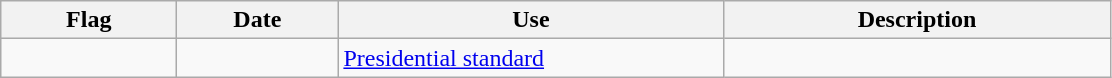<table class="wikitable">
<tr>
<th style="width:110px;">Flag</th>
<th style="width:100px;">Date</th>
<th style="width:250px;">Use</th>
<th style="width:250px;">Description</th>
</tr>
<tr>
<td></td>
<td></td>
<td><a href='#'>Presidential standard</a></td>
<td></td>
</tr>
</table>
